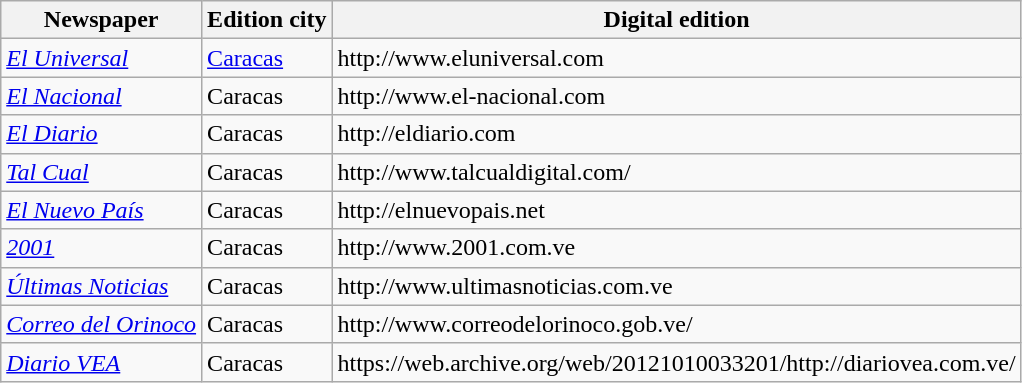<table class="wikitable sortable">
<tr align="center">
<th>Newspaper</th>
<th>Edition city</th>
<th>Digital edition</th>
</tr>
<tr>
<td><em><a href='#'>El Universal</a></em></td>
<td><a href='#'>Caracas</a></td>
<td>http://www.eluniversal.com</td>
</tr>
<tr>
<td><em><a href='#'>El Nacional</a></em></td>
<td>Caracas</td>
<td>http://www.el-nacional.com</td>
</tr>
<tr>
<td><em><a href='#'>El Diario</a></em></td>
<td>Caracas</td>
<td>http://eldiario.com</td>
</tr>
<tr>
<td><em><a href='#'>Tal Cual</a></em></td>
<td>Caracas</td>
<td>http://www.talcualdigital.com/</td>
</tr>
<tr>
<td><em><a href='#'>El Nuevo País</a></em></td>
<td>Caracas</td>
<td>http://elnuevopais.net</td>
</tr>
<tr>
<td><em><a href='#'>2001</a></em></td>
<td>Caracas</td>
<td>http://www.2001.com.ve</td>
</tr>
<tr>
<td><em><a href='#'>Últimas Noticias</a></em></td>
<td>Caracas</td>
<td>http://www.ultimasnoticias.com.ve</td>
</tr>
<tr>
<td><em><a href='#'>Correo del Orinoco</a></em></td>
<td>Caracas</td>
<td>http://www.correodelorinoco.gob.ve/</td>
</tr>
<tr>
<td><em><a href='#'>Diario VEA</a></em></td>
<td>Caracas</td>
<td>https://web.archive.org/web/20121010033201/http://diariovea.com.ve/</td>
</tr>
</table>
